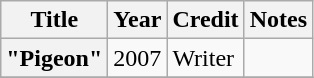<table class="wikitable sortable plainrowheaders">
<tr>
<th scope="col">Title</th>
<th scope="col">Year</th>
<th scope="col">Credit</th>
<th scope="col" class="unsortable">Notes</th>
</tr>
<tr>
<th scope="row">"Pigeon"</th>
<td align="center">2007</td>
<td>Writer</td>
<td></td>
</tr>
<tr>
</tr>
</table>
